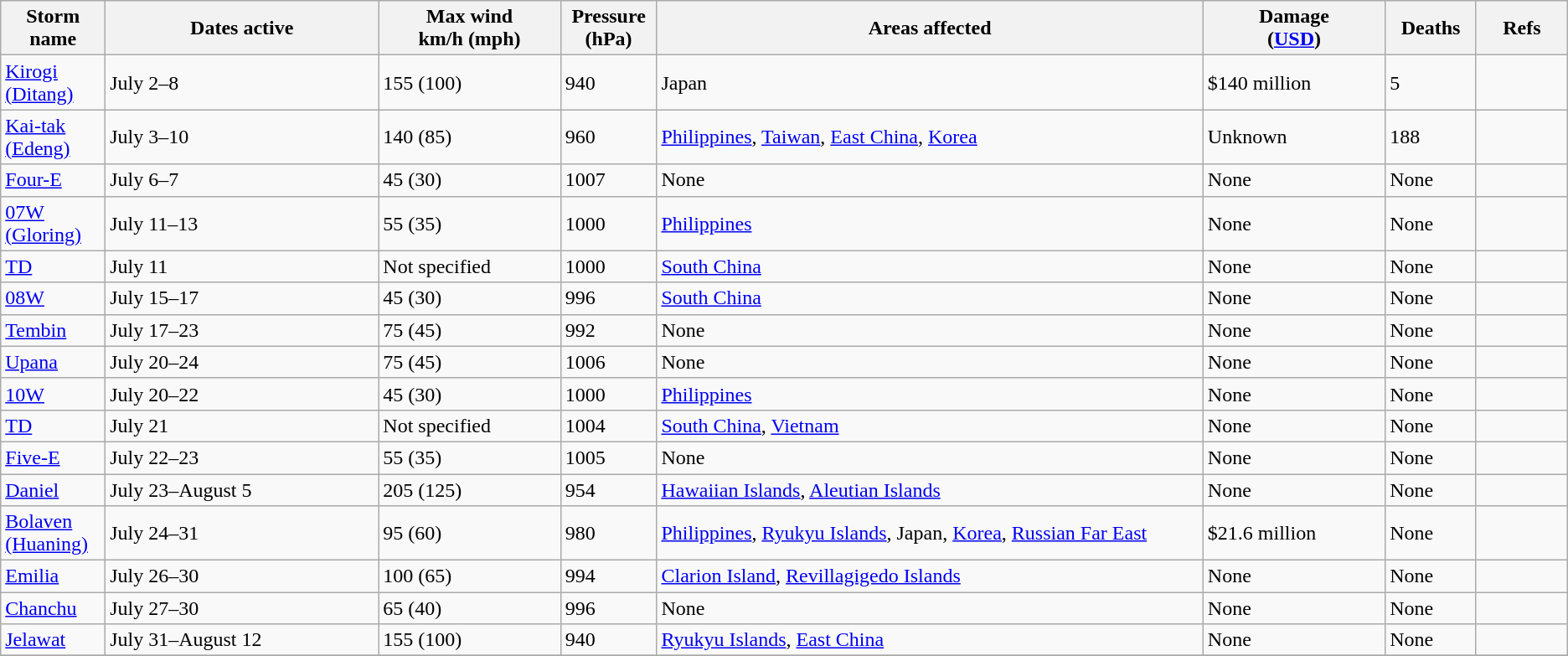<table class="wikitable sortable">
<tr>
<th width="5%">Storm name</th>
<th width="15%">Dates active</th>
<th width="10%">Max wind<br>km/h (mph)</th>
<th width="5%">Pressure<br>(hPa)</th>
<th width="30%">Areas affected</th>
<th width="10%">Damage<br>(<a href='#'>USD</a>)</th>
<th width="5%">Deaths</th>
<th width="5%">Refs</th>
</tr>
<tr>
<td><a href='#'>Kirogi (Ditang)</a></td>
<td>July 2–8</td>
<td>155 (100)</td>
<td>940</td>
<td>Japan</td>
<td>$140 million</td>
<td>5</td>
<td></td>
</tr>
<tr>
<td><a href='#'>Kai-tak (Edeng)</a></td>
<td>July 3–10</td>
<td>140 (85)</td>
<td>960</td>
<td><a href='#'>Philippines</a>, <a href='#'>Taiwan</a>, <a href='#'>East China</a>, <a href='#'>Korea</a></td>
<td>Unknown</td>
<td>188</td>
<td></td>
</tr>
<tr>
<td><a href='#'>Four-E</a></td>
<td>July 6–7</td>
<td>45 (30)</td>
<td>1007</td>
<td>None</td>
<td>None</td>
<td>None</td>
<td></td>
</tr>
<tr>
<td><a href='#'>07W (Gloring)</a></td>
<td>July 11–13</td>
<td>55 (35)</td>
<td>1000</td>
<td><a href='#'>Philippines</a></td>
<td>None</td>
<td>None</td>
<td></td>
</tr>
<tr>
<td><a href='#'>TD</a></td>
<td>July 11</td>
<td>Not specified</td>
<td>1000</td>
<td><a href='#'>South China</a></td>
<td>None</td>
<td>None</td>
<td></td>
</tr>
<tr>
<td><a href='#'>08W</a></td>
<td>July 15–17</td>
<td>45 (30)</td>
<td>996</td>
<td><a href='#'>South China</a></td>
<td>None</td>
<td>None</td>
<td></td>
</tr>
<tr>
<td><a href='#'>Tembin</a></td>
<td>July 17–23</td>
<td>75 (45)</td>
<td>992</td>
<td>None</td>
<td>None</td>
<td>None</td>
<td></td>
</tr>
<tr>
<td><a href='#'>Upana</a></td>
<td>July 20–24</td>
<td>75 (45)</td>
<td>1006</td>
<td>None</td>
<td>None</td>
<td>None</td>
<td></td>
</tr>
<tr>
<td><a href='#'>10W</a></td>
<td>July 20–22</td>
<td>45 (30)</td>
<td>1000</td>
<td><a href='#'>Philippines</a></td>
<td>None</td>
<td>None</td>
<td></td>
</tr>
<tr>
<td><a href='#'>TD</a></td>
<td>July 21</td>
<td>Not specified</td>
<td>1004</td>
<td><a href='#'>South China</a>, <a href='#'>Vietnam</a></td>
<td>None</td>
<td>None</td>
<td></td>
</tr>
<tr>
<td><a href='#'>Five-E</a></td>
<td>July 22–23</td>
<td>55 (35)</td>
<td>1005</td>
<td>None</td>
<td>None</td>
<td>None</td>
<td></td>
</tr>
<tr>
<td><a href='#'>Daniel</a></td>
<td>July 23–August 5</td>
<td>205 (125)</td>
<td>954</td>
<td><a href='#'>Hawaiian Islands</a>, <a href='#'>Aleutian Islands</a></td>
<td>None</td>
<td>None</td>
<td></td>
</tr>
<tr>
<td><a href='#'>Bolaven (Huaning)</a></td>
<td>July 24–31</td>
<td>95 (60)</td>
<td>980</td>
<td><a href='#'>Philippines</a>, <a href='#'>Ryukyu Islands</a>, Japan, <a href='#'>Korea</a>, <a href='#'>Russian Far East</a></td>
<td>$21.6 million</td>
<td>None</td>
<td></td>
</tr>
<tr>
<td><a href='#'>Emilia</a></td>
<td>July 26–30</td>
<td>100 (65)</td>
<td>994</td>
<td><a href='#'>Clarion Island</a>, <a href='#'>Revillagigedo Islands</a></td>
<td>None</td>
<td>None</td>
<td></td>
</tr>
<tr>
<td><a href='#'>Chanchu</a></td>
<td>July 27–30</td>
<td>65 (40)</td>
<td>996</td>
<td>None</td>
<td>None</td>
<td>None</td>
<td></td>
</tr>
<tr>
<td><a href='#'>Jelawat</a></td>
<td>July 31–August 12</td>
<td>155 (100)</td>
<td>940</td>
<td><a href='#'>Ryukyu Islands</a>, <a href='#'>East China</a></td>
<td>None</td>
<td>None</td>
<td></td>
</tr>
<tr>
</tr>
</table>
